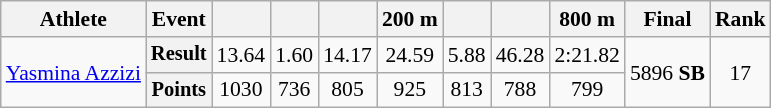<table class=wikitable style="font-size:90%;">
<tr>
<th>Athlete</th>
<th>Event</th>
<th></th>
<th></th>
<th></th>
<th>200 m</th>
<th></th>
<th></th>
<th>800 m</th>
<th>Final</th>
<th>Rank</th>
</tr>
<tr align=center>
<td rowspan=2 align=left><a href='#'>Yasmina Azzizi</a></td>
<th style="font-size:95%">Result</th>
<td>13.64</td>
<td>1.60</td>
<td>14.17</td>
<td>24.59</td>
<td>5.88</td>
<td>46.28</td>
<td>2:21.82</td>
<td rowspan=2>5896 <strong>SB</strong></td>
<td rowspan=2>17</td>
</tr>
<tr align=center>
<th style="font-size:95%">Points</th>
<td>1030</td>
<td>736</td>
<td>805</td>
<td>925</td>
<td>813</td>
<td>788</td>
<td>799</td>
</tr>
</table>
